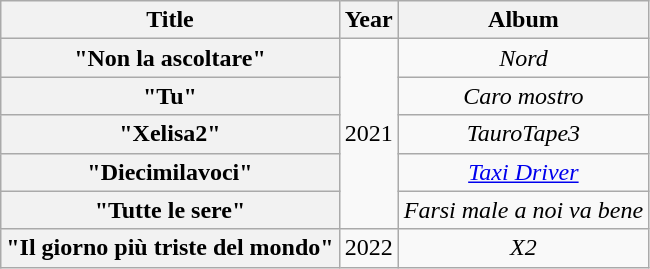<table class="wikitable plainrowheaders" style="text-align:center;">
<tr>
<th scope="col">Title</th>
<th scope="col">Year</th>
<th scope="col">Album</th>
</tr>
<tr>
<th scope="row">"Non la ascoltare"<br></th>
<td rowspan="5">2021</td>
<td><em>Nord</em></td>
</tr>
<tr>
<th scope="row">"Tu"<br></th>
<td><em>Caro mostro</em></td>
</tr>
<tr>
<th scope="row">"Xelisa2"<br></th>
<td><em>TauroTape3</em></td>
</tr>
<tr>
<th scope="row">"Diecimilavoci"<br></th>
<td><em><a href='#'>Taxi Driver</a></em></td>
</tr>
<tr>
<th scope="row">"Tutte le sere"<br></th>
<td><em>Farsi male a noi va bene</em></td>
</tr>
<tr>
<th scope="row">"Il giorno più triste del mondo"<br></th>
<td>2022</td>
<td><em>X2</em></td>
</tr>
</table>
